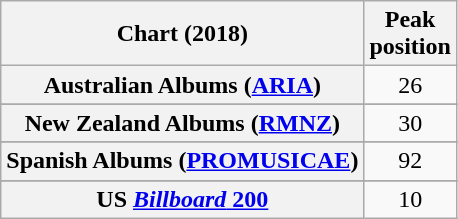<table class="wikitable sortable plainrowheaders" style="text-align:center">
<tr>
<th scope="col">Chart (2018)</th>
<th scope="col">Peak<br> position</th>
</tr>
<tr>
<th scope="row">Australian Albums (<a href='#'>ARIA</a>)</th>
<td>26</td>
</tr>
<tr>
</tr>
<tr>
</tr>
<tr>
</tr>
<tr>
</tr>
<tr>
</tr>
<tr>
</tr>
<tr>
</tr>
<tr>
<th scope="row">New Zealand Albums (<a href='#'>RMNZ</a>)</th>
<td>30</td>
</tr>
<tr>
</tr>
<tr>
</tr>
<tr>
</tr>
<tr>
<th scope="row">Spanish Albums (<a href='#'>PROMUSICAE</a>)</th>
<td>92</td>
</tr>
<tr>
</tr>
<tr>
</tr>
<tr>
<th scope="row">US <a href='#'><em>Billboard</em> 200</a></th>
<td>10</td>
</tr>
</table>
